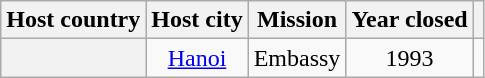<table class="wikitable plainrowheaders" style="text-align:center;">
<tr>
<th scope="col">Host country</th>
<th scope="col">Host city</th>
<th scope="col">Mission</th>
<th scope="col">Year closed</th>
<th scope="col"></th>
</tr>
<tr>
<th scope="row"></th>
<td><a href='#'>Hanoi</a></td>
<td>Embassy</td>
<td>1993</td>
<td></td>
</tr>
</table>
